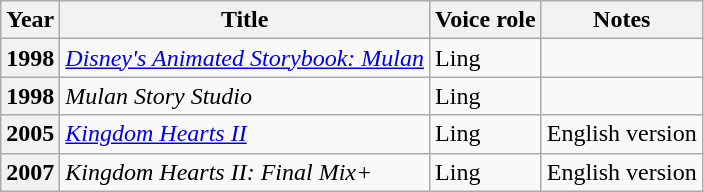<table class="wikitable plainrowheaders">
<tr>
<th scope="col">Year</th>
<th scope="col">Title</th>
<th scope="col">Voice role</th>
<th scope="col">Notes</th>
</tr>
<tr>
<th scope="row">1998</th>
<td><em><a href='#'>Disney's Animated Storybook: Mulan</a></em></td>
<td>Ling</td>
<td></td>
</tr>
<tr>
<th scope="row">1998</th>
<td><em>Mulan Story Studio</em></td>
<td>Ling</td>
<td></td>
</tr>
<tr>
<th scope="row">2005</th>
<td><em><a href='#'>Kingdom Hearts II</a></em></td>
<td>Ling</td>
<td>English version</td>
</tr>
<tr>
<th scope="row">2007</th>
<td><em>Kingdom Hearts II: Final Mix+</em></td>
<td>Ling</td>
<td>English version</td>
</tr>
</table>
